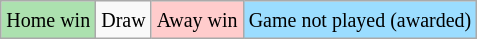<table class="wikitable" align="center">
<tr>
<td bgcolor=#ACE1AF><small>Home win</small></td>
<td><small>Draw</small></td>
<td bgcolor=#ffcccc><small>Away win</small></td>
<td bgcolor=#9BDDFF><small>Game not played (awarded)</small></td>
</tr>
</table>
